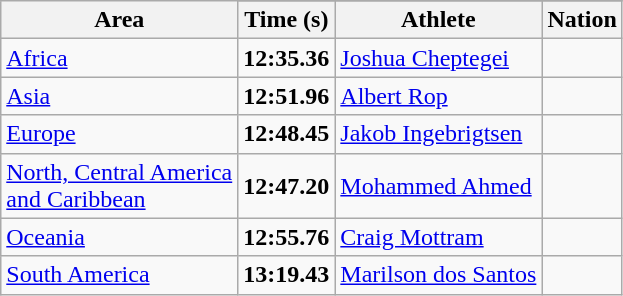<table class="wikitable">
<tr>
<th rowspan=2>Area</th>
</tr>
<tr>
<th>Time (s)</th>
<th>Athlete</th>
<th>Nation</th>
</tr>
<tr>
<td><a href='#'>Africa</a> </td>
<td><strong>12:35.36</strong> </td>
<td><a href='#'>Joshua Cheptegei</a></td>
<td></td>
</tr>
<tr>
<td><a href='#'>Asia</a> </td>
<td><strong>12:51.96</strong></td>
<td><a href='#'>Albert Rop</a></td>
<td></td>
</tr>
<tr>
<td><a href='#'>Europe</a> </td>
<td><strong>12:48.45</strong></td>
<td><a href='#'>Jakob Ingebrigtsen</a></td>
<td></td>
</tr>
<tr>
<td><a href='#'>North, Central America<br> and Caribbean</a> </td>
<td><strong>12:47.20</strong></td>
<td><a href='#'>Mohammed Ahmed</a></td>
<td></td>
</tr>
<tr>
<td><a href='#'>Oceania</a> </td>
<td><strong>12:55.76</strong></td>
<td><a href='#'>Craig Mottram</a></td>
<td></td>
</tr>
<tr>
<td><a href='#'>South America</a> </td>
<td><strong>13:19.43</strong></td>
<td><a href='#'>Marilson dos Santos</a></td>
<td></td>
</tr>
</table>
